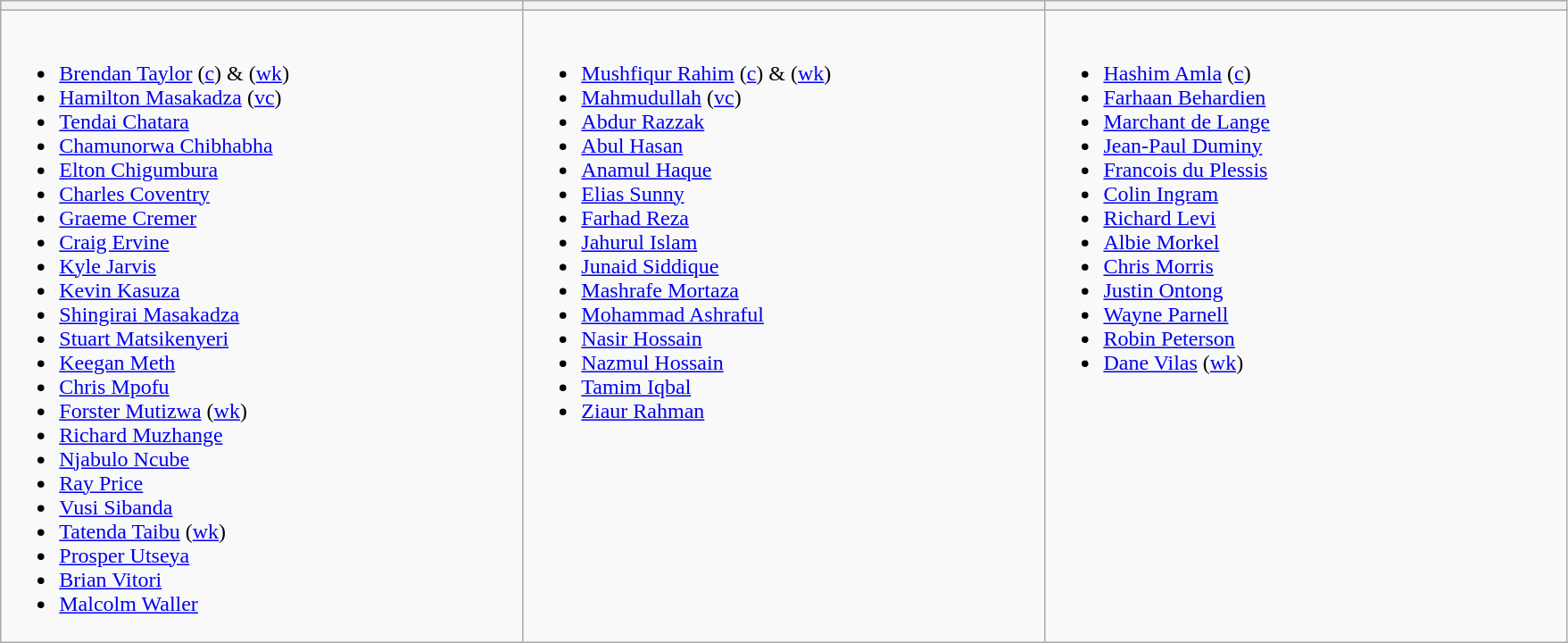<table class="wikitable">
<tr>
<th width="20%"></th>
<th width="20%"></th>
<th width="20%"></th>
</tr>
<tr style="vertical-align:top">
<td><br><ul><li><a href='#'>Brendan Taylor</a> (<a href='#'>c</a>) & (<a href='#'>wk</a>)</li><li><a href='#'>Hamilton Masakadza</a> (<a href='#'>vc</a>)</li><li><a href='#'>Tendai Chatara</a></li><li><a href='#'>Chamunorwa Chibhabha</a></li><li><a href='#'>Elton Chigumbura</a></li><li><a href='#'>Charles Coventry</a></li><li><a href='#'>Graeme Cremer</a></li><li><a href='#'>Craig Ervine</a></li><li><a href='#'>Kyle Jarvis</a></li><li><a href='#'>Kevin Kasuza</a></li><li><a href='#'>Shingirai Masakadza</a></li><li><a href='#'>Stuart Matsikenyeri</a></li><li><a href='#'>Keegan Meth</a></li><li><a href='#'>Chris Mpofu</a></li><li><a href='#'>Forster Mutizwa</a> (<a href='#'>wk</a>)</li><li><a href='#'>Richard Muzhange</a></li><li><a href='#'>Njabulo Ncube</a></li><li><a href='#'>Ray Price</a></li><li><a href='#'>Vusi Sibanda</a></li><li><a href='#'>Tatenda Taibu</a> (<a href='#'>wk</a>)</li><li><a href='#'>Prosper Utseya</a></li><li><a href='#'>Brian Vitori</a></li><li><a href='#'>Malcolm Waller</a></li></ul></td>
<td><br><ul><li><a href='#'>Mushfiqur Rahim</a> (<a href='#'>c</a>) & (<a href='#'>wk</a>)</li><li><a href='#'>Mahmudullah</a> (<a href='#'>vc</a>)</li><li><a href='#'>Abdur Razzak</a></li><li><a href='#'>Abul Hasan</a></li><li><a href='#'>Anamul Haque</a></li><li><a href='#'>Elias Sunny</a></li><li><a href='#'>Farhad Reza</a></li><li><a href='#'>Jahurul Islam</a></li><li><a href='#'>Junaid Siddique</a></li><li><a href='#'>Mashrafe Mortaza</a></li><li><a href='#'>Mohammad Ashraful</a></li><li><a href='#'>Nasir Hossain</a></li><li><a href='#'>Nazmul Hossain</a></li><li><a href='#'>Tamim Iqbal</a></li><li><a href='#'>Ziaur Rahman</a></li></ul></td>
<td><br><ul><li><a href='#'>Hashim Amla</a> (<a href='#'>c</a>)</li><li><a href='#'>Farhaan Behardien</a></li><li><a href='#'>Marchant de Lange</a></li><li><a href='#'>Jean-Paul Duminy</a></li><li><a href='#'>Francois du Plessis</a></li><li><a href='#'>Colin Ingram</a></li><li><a href='#'>Richard Levi</a></li><li><a href='#'>Albie Morkel</a></li><li><a href='#'>Chris Morris</a></li><li><a href='#'>Justin Ontong</a></li><li><a href='#'>Wayne Parnell</a></li><li><a href='#'>Robin Peterson</a></li><li><a href='#'>Dane Vilas</a> (<a href='#'>wk</a>)</li></ul></td>
</tr>
</table>
